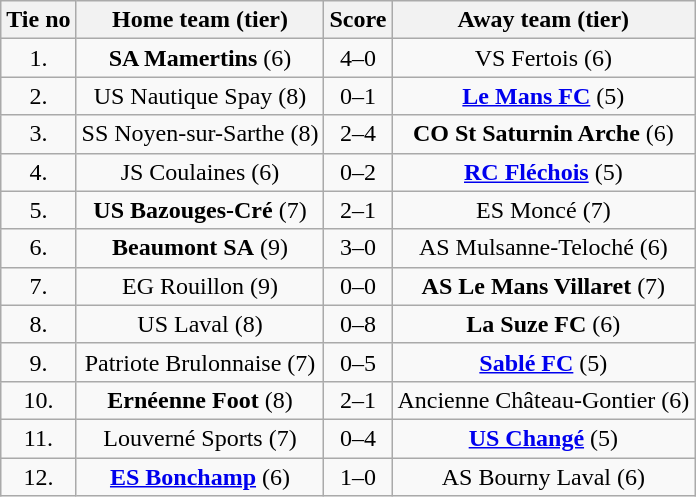<table class="wikitable" style="text-align: center">
<tr>
<th>Tie no</th>
<th>Home team (tier)</th>
<th>Score</th>
<th>Away team (tier)</th>
</tr>
<tr>
<td>1.</td>
<td><strong>SA Mamertins</strong> (6)</td>
<td>4–0</td>
<td>VS Fertois (6)</td>
</tr>
<tr>
<td>2.</td>
<td>US Nautique Spay (8)</td>
<td>0–1</td>
<td><strong><a href='#'>Le Mans FC</a></strong> (5)</td>
</tr>
<tr>
<td>3.</td>
<td>SS Noyen-sur-Sarthe (8)</td>
<td>2–4</td>
<td><strong>CO St Saturnin Arche</strong> (6)</td>
</tr>
<tr>
<td>4.</td>
<td>JS Coulaines (6)</td>
<td>0–2</td>
<td><strong><a href='#'>RC Fléchois</a></strong> (5)</td>
</tr>
<tr>
<td>5.</td>
<td><strong>US Bazouges-Cré</strong> (7)</td>
<td>2–1</td>
<td>ES Moncé (7)</td>
</tr>
<tr>
<td>6.</td>
<td><strong>Beaumont SA</strong> (9)</td>
<td>3–0</td>
<td>AS Mulsanne-Teloché (6)</td>
</tr>
<tr>
<td>7.</td>
<td>EG Rouillon (9)</td>
<td>0–0 </td>
<td><strong>AS Le Mans Villaret</strong> (7)</td>
</tr>
<tr>
<td>8.</td>
<td>US Laval (8)</td>
<td>0–8</td>
<td><strong>La Suze FC</strong> (6)</td>
</tr>
<tr>
<td>9.</td>
<td>Patriote Brulonnaise (7)</td>
<td>0–5</td>
<td><strong><a href='#'>Sablé FC</a></strong> (5)</td>
</tr>
<tr>
<td>10.</td>
<td><strong>Ernéenne Foot</strong> (8)</td>
<td>2–1</td>
<td>Ancienne Château-Gontier (6)</td>
</tr>
<tr>
<td>11.</td>
<td>Louverné Sports (7)</td>
<td>0–4</td>
<td><strong><a href='#'>US Changé</a></strong> (5)</td>
</tr>
<tr>
<td>12.</td>
<td><strong><a href='#'>ES Bonchamp</a></strong> (6)</td>
<td>1–0</td>
<td>AS Bourny Laval (6)</td>
</tr>
</table>
